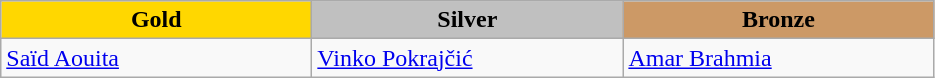<table class="wikitable" style="text-align:left">
<tr align="center">
<td width=200 bgcolor=gold><strong>Gold</strong></td>
<td width=200 bgcolor=silver><strong>Silver</strong></td>
<td width=200 bgcolor=CC9966><strong>Bronze</strong></td>
</tr>
<tr>
<td><a href='#'>Saïd Aouita</a><br><em></em></td>
<td><a href='#'>Vinko Pokrajčić</a><br><em></em></td>
<td><a href='#'>Amar Brahmia</a><br><em></em></td>
</tr>
</table>
